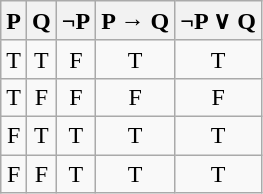<table class="wikitable" style="text-align:center">
<tr>
<th>P</th>
<th>Q</th>
<th>¬P</th>
<th>P → Q</th>
<th>¬P ∨ Q</th>
</tr>
<tr>
<td>T</td>
<td>T</td>
<td>F</td>
<td>T</td>
<td>T</td>
</tr>
<tr>
<td>T</td>
<td>F</td>
<td>F</td>
<td>F</td>
<td>F</td>
</tr>
<tr>
<td>F</td>
<td>T</td>
<td>T</td>
<td>T</td>
<td>T</td>
</tr>
<tr>
<td>F</td>
<td>F</td>
<td>T</td>
<td>T</td>
<td>T</td>
</tr>
</table>
